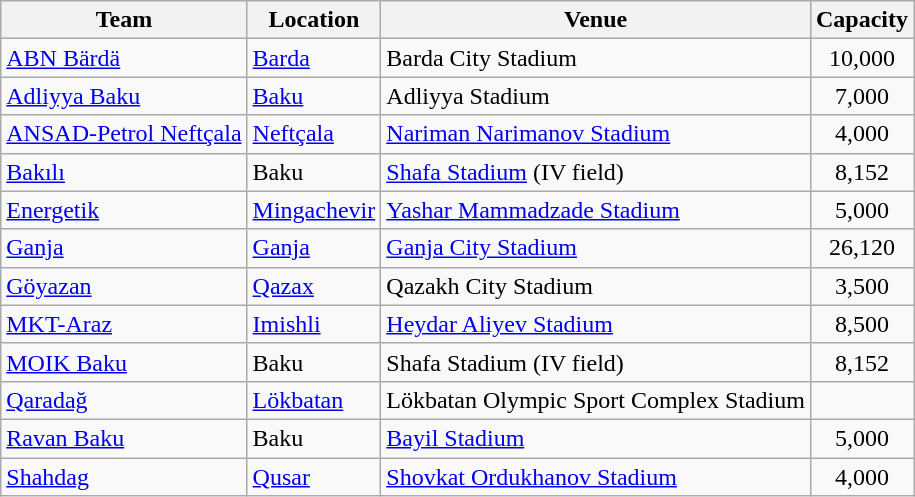<table class="wikitable sortable">
<tr>
<th>Team</th>
<th>Location</th>
<th>Venue</th>
<th>Capacity</th>
</tr>
<tr>
<td><a href='#'>ABN Bärdä</a></td>
<td><a href='#'>Barda</a></td>
<td>Barda City Stadium</td>
<td align="center">10,000</td>
</tr>
<tr>
<td><a href='#'>Adliyya Baku</a></td>
<td><a href='#'>Baku</a></td>
<td>Adliyya Stadium</td>
<td align="center">7,000</td>
</tr>
<tr>
<td><a href='#'>ANSAD-Petrol Neftçala</a></td>
<td><a href='#'>Neftçala</a></td>
<td><a href='#'>Nariman Narimanov Stadium</a></td>
<td align="center">4,000</td>
</tr>
<tr>
<td><a href='#'>Bakılı</a></td>
<td>Baku</td>
<td><a href='#'>Shafa Stadium</a> (IV field)</td>
<td align="center">8,152</td>
</tr>
<tr>
<td><a href='#'>Energetik</a></td>
<td><a href='#'>Mingachevir</a></td>
<td><a href='#'>Yashar Mammadzade Stadium</a></td>
<td align="center">5,000</td>
</tr>
<tr>
<td><a href='#'>Ganja</a></td>
<td><a href='#'>Ganja</a></td>
<td><a href='#'>Ganja City Stadium</a></td>
<td align="center">26,120</td>
</tr>
<tr>
<td><a href='#'>Göyazan</a></td>
<td><a href='#'>Qazax</a></td>
<td>Qazakh City Stadium</td>
<td align="center">3,500</td>
</tr>
<tr>
<td><a href='#'>MKT-Araz</a></td>
<td><a href='#'>Imishli</a></td>
<td><a href='#'>Heydar Aliyev Stadium</a></td>
<td align="center">8,500</td>
</tr>
<tr>
<td><a href='#'>MOIK Baku</a></td>
<td>Baku</td>
<td>Shafa Stadium (IV field)</td>
<td align="center">8,152</td>
</tr>
<tr>
<td><a href='#'>Qaradağ</a></td>
<td><a href='#'>Lökbatan</a></td>
<td>Lökbatan Olympic Sport Complex Stadium</td>
<td align="center"></td>
</tr>
<tr>
<td><a href='#'>Ravan Baku</a></td>
<td>Baku</td>
<td><a href='#'>Bayil Stadium</a></td>
<td align="center">5,000</td>
</tr>
<tr>
<td><a href='#'>Shahdag</a></td>
<td><a href='#'>Qusar</a></td>
<td><a href='#'>Shovkat Ordukhanov Stadium</a></td>
<td align="center">4,000</td>
</tr>
</table>
